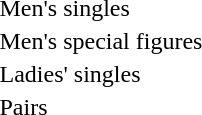<table>
<tr valign="top">
<td>Men's singles<br></td>
<td></td>
<td></td>
<td></td>
</tr>
<tr valign="top">
<td>Men's special figures<br></td>
<td></td>
<td></td>
<td></td>
</tr>
<tr valign="top">
<td>Ladies' singles<br></td>
<td></td>
<td></td>
<td></td>
</tr>
<tr valign="top">
<td>Pairs<br></td>
<td></td>
<td></td>
<td></td>
</tr>
</table>
